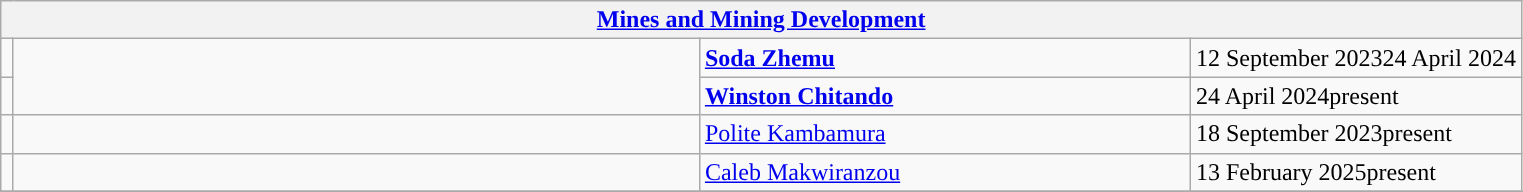<table class="wikitable">
<tr>
<th colspan="4"><a href='#'>Mines and Mining Development</a></th>
</tr>
<tr>
<td style="width: 1px; background: "></td>
<td rowspan="2" style="width: 450px;"></td>
<td style="width: 320px;"> <strong><a href='#'>Soda Zhemu</a></strong></td>
<td>12 September 202324 April 2024</td>
</tr>
<tr>
<td style="width: 1px; background: "></td>
<td style="width: 320px;"> <strong><a href='#'>Winston Chitando</a></strong></td>
<td>24 April 2024present</td>
</tr>
<tr>
<td style="width: 1px; background: "></td>
<td style="width: 450px;"></td>
<td style="width: 320px;"> <a href='#'>Polite Kambamura</a></td>
<td>18 September 2023present</td>
</tr>
<tr>
<td style="width: 1px; background: "></td>
<td style="width: 450px;"></td>
<td style="width: 320px;"> <a href='#'>Caleb Makwiranzou</a></td>
<td>13 February 2025present</td>
</tr>
<tr>
</tr>
</table>
